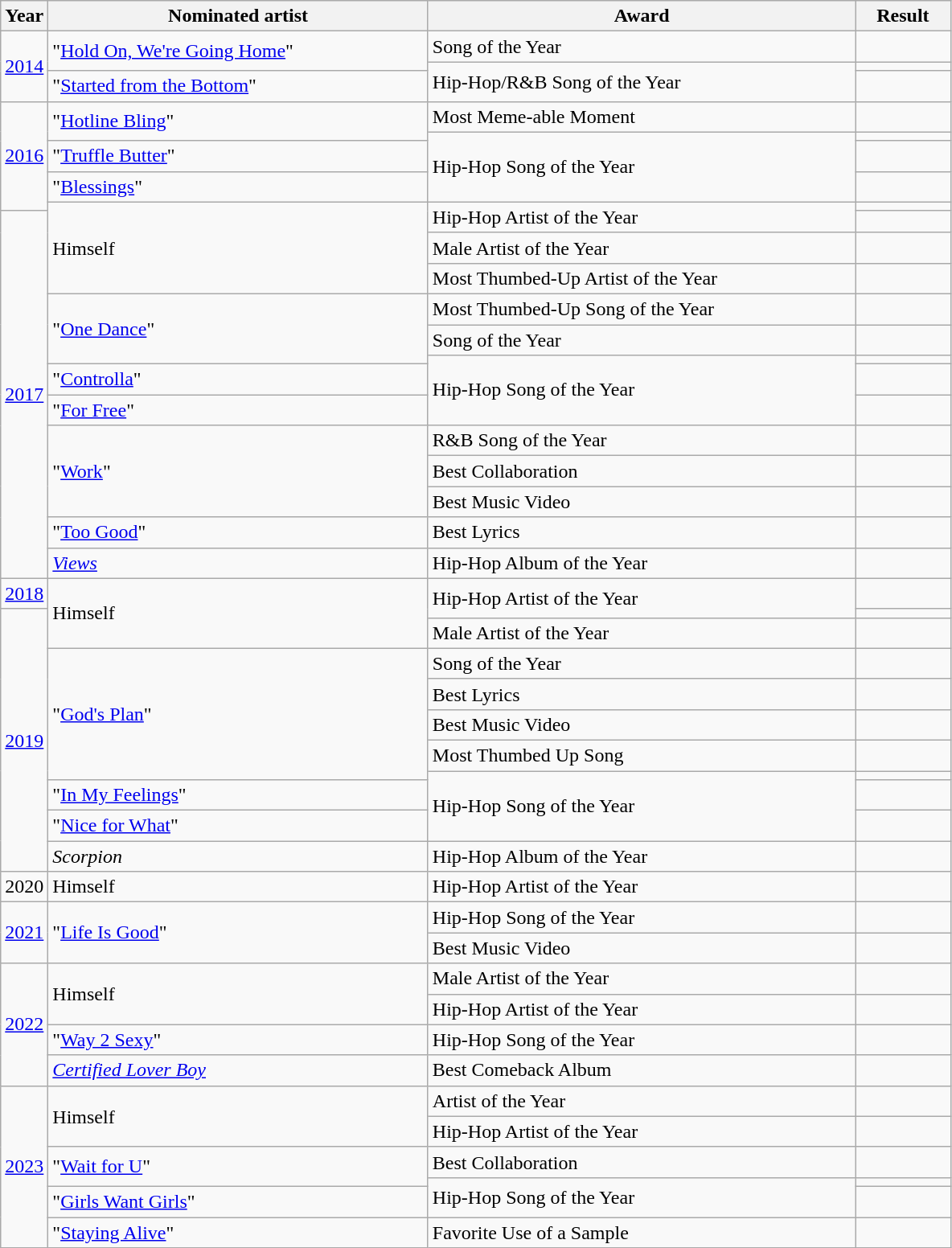<table class="wikitable">
<tr>
<th style="width:5%;">Year</th>
<th style="width:40%;">Nominated artist</th>
<th style="width:45%;">Award</th>
<th style="width:10%;">Result</th>
</tr>
<tr>
<td rowspan="3"><a href='#'>2014</a></td>
<td rowspan="2">"<a href='#'>Hold On, We're Going Home</a>" </td>
<td>Song of the Year</td>
<td></td>
</tr>
<tr>
<td rowspan="2">Hip-Hop/R&B Song of the Year</td>
<td></td>
</tr>
<tr>
<td>"<a href='#'>Started from the Bottom</a>"</td>
<td></td>
</tr>
<tr>
<td rowspan="5"><a href='#'>2016</a></td>
<td rowspan="2">"<a href='#'>Hotline Bling</a>"</td>
<td>Most Meme-able Moment</td>
<td></td>
</tr>
<tr>
<td rowspan="3">Hip-Hop Song of the Year</td>
<td></td>
</tr>
<tr>
<td>"<a href='#'>Truffle Butter</a>" </td>
<td></td>
</tr>
<tr>
<td>"<a href='#'>Blessings</a>" </td>
<td></td>
</tr>
<tr>
<td rowspan="4">Himself</td>
<td rowspan="2">Hip-Hop Artist of the Year</td>
<td></td>
</tr>
<tr>
<td rowspan="13"><a href='#'>2017</a></td>
<td></td>
</tr>
<tr>
<td>Male Artist of the Year</td>
<td></td>
</tr>
<tr>
<td>Most Thumbed-Up Artist of the Year</td>
<td></td>
</tr>
<tr>
<td rowspan="3">"<a href='#'>One Dance</a>" </td>
<td>Most Thumbed-Up Song of the Year</td>
<td></td>
</tr>
<tr>
<td>Song of the Year</td>
<td></td>
</tr>
<tr>
<td rowspan="3">Hip-Hop Song of the Year</td>
<td></td>
</tr>
<tr>
<td>"<a href='#'>Controlla</a>"</td>
<td></td>
</tr>
<tr>
<td>"<a href='#'>For Free</a>" </td>
<td></td>
</tr>
<tr>
<td rowspan="3">"<a href='#'>Work</a>" </td>
<td>R&B Song of the Year</td>
<td></td>
</tr>
<tr>
<td>Best Collaboration</td>
<td></td>
</tr>
<tr>
<td>Best Music Video</td>
<td></td>
</tr>
<tr>
<td>"<a href='#'>Too Good</a>" </td>
<td>Best Lyrics</td>
<td></td>
</tr>
<tr>
<td><em><a href='#'>Views</a></em></td>
<td>Hip-Hop Album of the Year</td>
<td></td>
</tr>
<tr>
<td><a href='#'>2018</a></td>
<td rowspan="3">Himself</td>
<td rowspan="2">Hip-Hop Artist of the Year</td>
<td></td>
</tr>
<tr>
<td rowspan="10"><a href='#'>2019</a></td>
<td></td>
</tr>
<tr>
<td>Male Artist of the Year</td>
<td></td>
</tr>
<tr>
<td rowspan="5">"<a href='#'>God's Plan</a>"</td>
<td>Song of the Year</td>
<td></td>
</tr>
<tr>
<td>Best Lyrics</td>
<td></td>
</tr>
<tr>
<td>Best Music Video</td>
<td></td>
</tr>
<tr>
<td>Most Thumbed Up Song</td>
<td></td>
</tr>
<tr>
<td rowspan="3">Hip-Hop Song of the Year</td>
<td></td>
</tr>
<tr>
<td>"<a href='#'>In My Feelings</a>"</td>
<td></td>
</tr>
<tr>
<td>"<a href='#'>Nice for What</a>"</td>
<td></td>
</tr>
<tr>
<td><em>Scorpion</em></td>
<td>Hip-Hop Album of the Year</td>
<td></td>
</tr>
<tr>
<td>2020</td>
<td>Himself</td>
<td>Hip-Hop Artist of the Year</td>
<td></td>
</tr>
<tr>
<td rowspan="2"><a href='#'>2021</a></td>
<td rowspan="2">"<a href='#'>Life Is Good</a>" </td>
<td Hip-Hop Song of the Year>Hip-Hop Song of the Year</td>
<td></td>
</tr>
<tr>
<td>Best Music Video</td>
<td></td>
</tr>
<tr>
<td rowspan="4"><a href='#'>2022</a></td>
<td rowspan="2">Himself</td>
<td>Male Artist of the Year</td>
<td></td>
</tr>
<tr>
<td>Hip-Hop Artist of the Year</td>
<td></td>
</tr>
<tr>
<td>"<a href='#'>Way 2 Sexy</a>" </td>
<td>Hip-Hop Song of the Year</td>
<td></td>
</tr>
<tr>
<td><em><a href='#'>Certified Lover Boy</a></em></td>
<td>Best Comeback Album</td>
<td></td>
</tr>
<tr>
<td rowspan="6"><a href='#'>2023</a></td>
<td rowspan="2">Himself</td>
<td>Artist of the Year</td>
<td></td>
</tr>
<tr>
<td>Hip-Hop Artist of the Year</td>
<td></td>
</tr>
<tr>
<td rowspan="2">"<a href='#'>Wait for U</a>" </td>
<td>Best Collaboration</td>
<td></td>
</tr>
<tr>
<td rowspan="2">Hip-Hop Song of the Year</td>
<td></td>
</tr>
<tr>
<td>"<a href='#'>Girls Want Girls</a>" </td>
<td></td>
</tr>
<tr>
<td>"<a href='#'>Staying Alive</a>" </td>
<td>Favorite Use of a Sample</td>
<td></td>
</tr>
</table>
